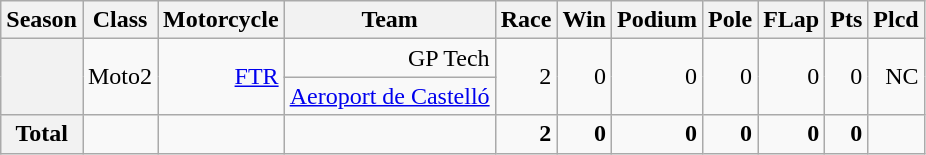<table class="wikitable" style=text-align:right>
<tr>
<th>Season</th>
<th>Class</th>
<th>Motorcycle</th>
<th>Team</th>
<th>Race</th>
<th>Win</th>
<th>Podium</th>
<th>Pole</th>
<th>FLap</th>
<th>Pts</th>
<th>Plcd</th>
</tr>
<tr>
<th rowspan=2></th>
<td rowspan=2>Moto2</td>
<td rowspan=2><a href='#'>FTR</a></td>
<td>GP Tech</td>
<td rowspan=2>2</td>
<td rowspan=2>0</td>
<td rowspan=2>0</td>
<td rowspan=2>0</td>
<td rowspan=2>0</td>
<td rowspan=2>0</td>
<td rowspan=2>NC</td>
</tr>
<tr>
<td><a href='#'>Aeroport de Castelló</a></td>
</tr>
<tr>
<th>Total</th>
<td></td>
<td></td>
<td></td>
<td><strong>2</strong></td>
<td><strong>0</strong></td>
<td><strong>0</strong></td>
<td><strong>0</strong></td>
<td><strong>0</strong></td>
<td><strong>0</strong></td>
<td></td>
</tr>
</table>
